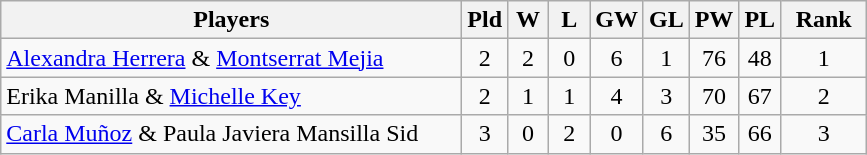<table class=wikitable style="text-align:center">
<tr>
<th width=300>Players</th>
<th width=20>Pld</th>
<th width=20>W</th>
<th width=20>L</th>
<th width=20>GW</th>
<th width=20>GL</th>
<th width=20>PW</th>
<th width=20>PL</th>
<th width=50>Rank</th>
</tr>
<tr>
<td align=left> <a href='#'>Alexandra Herrera</a> & <a href='#'>Montserrat Mejia</a></td>
<td>2</td>
<td>2</td>
<td>0</td>
<td>6</td>
<td>1</td>
<td>76</td>
<td>48</td>
<td>1</td>
</tr>
<tr>
<td align=left> Erika Manilla & <a href='#'>Michelle Key</a></td>
<td>2</td>
<td>1</td>
<td>1</td>
<td>4</td>
<td>3</td>
<td>70</td>
<td>67</td>
<td>2</td>
</tr>
<tr>
<td align=left> <a href='#'>Carla Muñoz</a> & Paula Javiera Mansilla Sid</td>
<td>3</td>
<td>0</td>
<td>2</td>
<td>0</td>
<td>6</td>
<td>35</td>
<td>66</td>
<td>3</td>
</tr>
</table>
